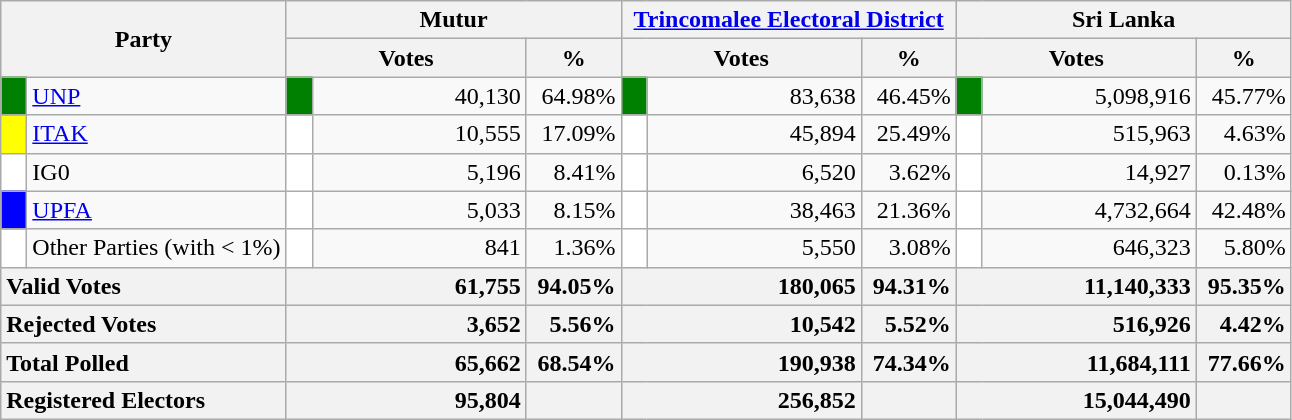<table class="wikitable">
<tr>
<th colspan="2" width="144px"rowspan="2">Party</th>
<th colspan="3" width="216px">Mutur</th>
<th colspan="3" width="216px"><a href='#'>Trincomalee Electoral District</a></th>
<th colspan="3" width="216px">Sri Lanka</th>
</tr>
<tr>
<th colspan="2" width="144px">Votes</th>
<th>%</th>
<th colspan="2" width="144px">Votes</th>
<th>%</th>
<th colspan="2" width="144px">Votes</th>
<th>%</th>
</tr>
<tr>
<td style="background-color:green;" width="10px"></td>
<td style="text-align:left;"><a href='#'>UNP</a></td>
<td style="background-color:green;" width="10px"></td>
<td style="text-align:right;">40,130</td>
<td style="text-align:right;">64.98%</td>
<td style="background-color:green;" width="10px"></td>
<td style="text-align:right;">83,638</td>
<td style="text-align:right;">46.45%</td>
<td style="background-color:green;" width="10px"></td>
<td style="text-align:right;">5,098,916</td>
<td style="text-align:right;">45.77%</td>
</tr>
<tr>
<td style="background-color:yellow;" width="10px"></td>
<td style="text-align:left;"><a href='#'>ITAK</a></td>
<td style="background-color:white;" width="10px"></td>
<td style="text-align:right;">10,555</td>
<td style="text-align:right;">17.09%</td>
<td style="background-color:white;" width="10px"></td>
<td style="text-align:right;">45,894</td>
<td style="text-align:right;">25.49%</td>
<td style="background-color:white;" width="10px"></td>
<td style="text-align:right;">515,963</td>
<td style="text-align:right;">4.63%</td>
</tr>
<tr>
<td style="background-color:white;" width="10px"></td>
<td style="text-align:left;">IG0</td>
<td style="background-color:white;" width="10px"></td>
<td style="text-align:right;">5,196</td>
<td style="text-align:right;">8.41%</td>
<td style="background-color:white;" width="10px"></td>
<td style="text-align:right;">6,520</td>
<td style="text-align:right;">3.62%</td>
<td style="background-color:white;" width="10px"></td>
<td style="text-align:right;">14,927</td>
<td style="text-align:right;">0.13%</td>
</tr>
<tr>
<td style="background-color:blue;" width="10px"></td>
<td style="text-align:left;"><a href='#'>UPFA</a></td>
<td style="background-color:white;" width="10px"></td>
<td style="text-align:right;">5,033</td>
<td style="text-align:right;">8.15%</td>
<td style="background-color:white;" width="10px"></td>
<td style="text-align:right;">38,463</td>
<td style="text-align:right;">21.36%</td>
<td style="background-color:white;" width="10px"></td>
<td style="text-align:right;">4,732,664</td>
<td style="text-align:right;">42.48%</td>
</tr>
<tr>
<td style="background-color:white;" width="10px"></td>
<td style="text-align:left;">Other Parties (with < 1%)</td>
<td style="background-color:white;" width="10px"></td>
<td style="text-align:right;">841</td>
<td style="text-align:right;">1.36%</td>
<td style="background-color:white;" width="10px"></td>
<td style="text-align:right;">5,550</td>
<td style="text-align:right;">3.08%</td>
<td style="background-color:white;" width="10px"></td>
<td style="text-align:right;">646,323</td>
<td style="text-align:right;">5.80%</td>
</tr>
<tr>
<th colspan="2" width="144px"style="text-align:left;">Valid Votes</th>
<th style="text-align:right;"colspan="2" width="144px">61,755</th>
<th style="text-align:right;">94.05%</th>
<th style="text-align:right;"colspan="2" width="144px">180,065</th>
<th style="text-align:right;">94.31%</th>
<th style="text-align:right;"colspan="2" width="144px">11,140,333</th>
<th style="text-align:right;">95.35%</th>
</tr>
<tr>
<th colspan="2" width="144px"style="text-align:left;">Rejected Votes</th>
<th style="text-align:right;"colspan="2" width="144px">3,652</th>
<th style="text-align:right;">5.56%</th>
<th style="text-align:right;"colspan="2" width="144px">10,542</th>
<th style="text-align:right;">5.52%</th>
<th style="text-align:right;"colspan="2" width="144px">516,926</th>
<th style="text-align:right;">4.42%</th>
</tr>
<tr>
<th colspan="2" width="144px"style="text-align:left;">Total Polled</th>
<th style="text-align:right;"colspan="2" width="144px">65,662</th>
<th style="text-align:right;">68.54%</th>
<th style="text-align:right;"colspan="2" width="144px">190,938</th>
<th style="text-align:right;">74.34%</th>
<th style="text-align:right;"colspan="2" width="144px">11,684,111</th>
<th style="text-align:right;">77.66%</th>
</tr>
<tr>
<th colspan="2" width="144px"style="text-align:left;">Registered Electors</th>
<th style="text-align:right;"colspan="2" width="144px">95,804</th>
<th></th>
<th style="text-align:right;"colspan="2" width="144px">256,852</th>
<th></th>
<th style="text-align:right;"colspan="2" width="144px">15,044,490</th>
<th></th>
</tr>
</table>
